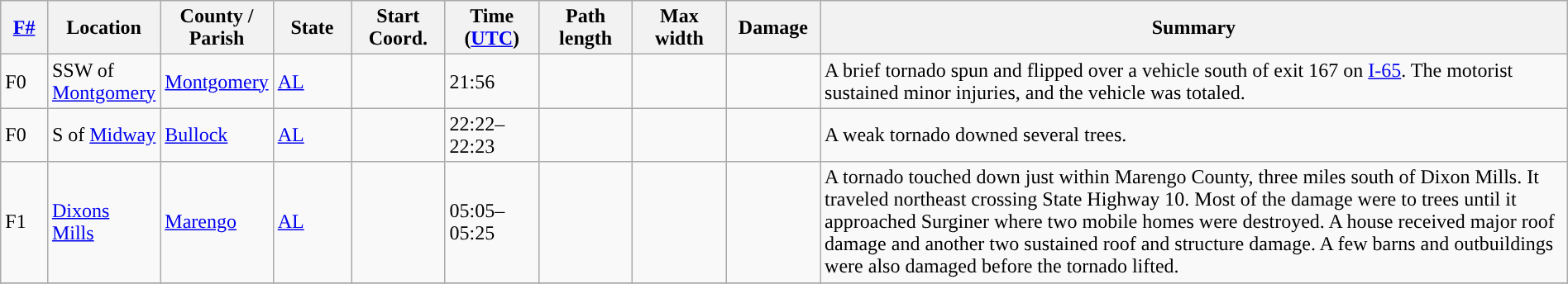<table class="wikitable sortable" style="width:100%;">
<tr>
<th scope="col"  style="width:3%; text-align:center;"><a href='#'>F#</a></th>
<th scope="col"  style="width:7%; text-align:center;" class="unsortable">Location</th>
<th scope="col"  style="width:6%; text-align:center;" class="unsortable">County / Parish</th>
<th scope="col"  style="width:5%; text-align:center;">State</th>
<th scope="col"  style="width:6%; text-align:center;">Start Coord.</th>
<th scope="col"  style="width:6%; text-align:center;">Time (<a href='#'>UTC</a>)</th>
<th scope="col"  style="width:6%; text-align:center;">Path length</th>
<th scope="col"  style="width:6%; text-align:center;">Max width</th>
<th scope="col"  style="width:6%; text-align:center;">Damage</th>
<th scope="col" class="unsortable" style="width:48%; text-align:center;">Summary</th>
</tr>
<tr>
<td>F0</td>
<td>SSW of <a href='#'>Montgomery</a></td>
<td><a href='#'>Montgomery</a></td>
<td><a href='#'>AL</a></td>
<td></td>
<td>21:56</td>
<td></td>
<td></td>
<td></td>
<td>A brief tornado spun and flipped over a vehicle south of exit 167 on <a href='#'>I-65</a>. The motorist sustained minor injuries, and the vehicle was totaled.</td>
</tr>
<tr>
<td>F0</td>
<td>S of <a href='#'>Midway</a></td>
<td><a href='#'>Bullock</a></td>
<td><a href='#'>AL</a></td>
<td></td>
<td>22:22–22:23</td>
<td></td>
<td></td>
<td></td>
<td>A weak tornado downed several trees.</td>
</tr>
<tr>
<td>F1</td>
<td><a href='#'>Dixons Mills</a></td>
<td><a href='#'>Marengo</a></td>
<td><a href='#'>AL</a></td>
<td></td>
<td>05:05–05:25</td>
<td></td>
<td></td>
<td></td>
<td>A tornado touched down just within Marengo County, three miles south of Dixon Mills. It traveled northeast crossing State Highway 10. Most of the damage were to trees until it approached Surginer where two mobile homes were destroyed. A house received major roof damage and another two sustained roof and structure damage. A few barns and outbuildings were also damaged before the tornado lifted.</td>
</tr>
<tr>
</tr>
</table>
